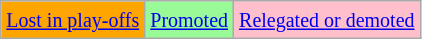<table class="wikitable">
<tr>
<td bgcolor=orange><small><a href='#'>Lost in play-offs</a></small></td>
<td bgcolor=palegreen><small><a href='#'>Promoted</a></small></td>
<td bgcolor=pink><small><a href='#'>Relegated or demoted</a></small></td>
</tr>
</table>
